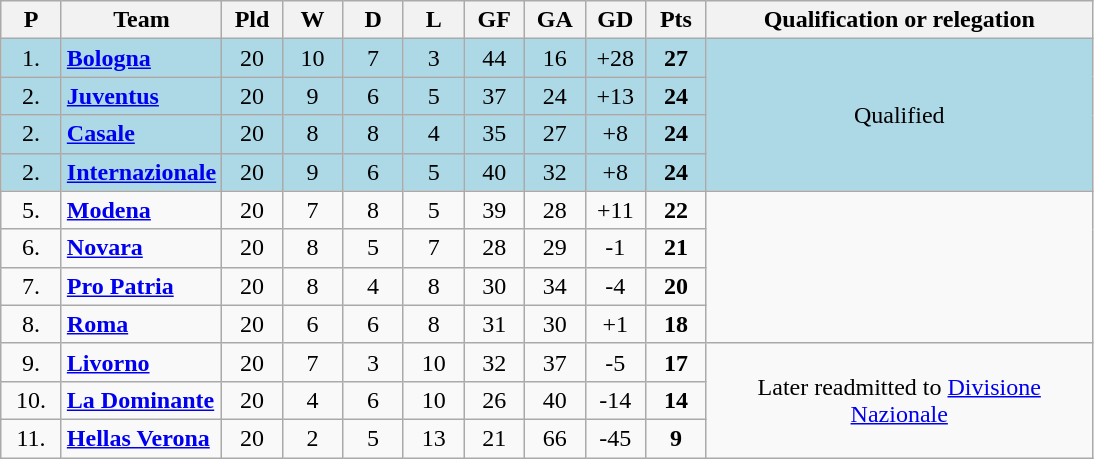<table class="wikitable sortable" style="text-align: center;">
<tr>
<th width=33>P<br></th>
<th>Team<br></th>
<th width=33>Pld<br></th>
<th width=33>W<br></th>
<th width=33>D<br></th>
<th width=33>L<br></th>
<th width=33>GF<br></th>
<th width=33>GA<br></th>
<th width=33>GD<br></th>
<th width=33>Pts<br></th>
<th class="unsortable" width=250>Qualification or relegation<br></th>
</tr>
<tr style="background: lightblue;">
<td>1.</td>
<td align="left"><strong><a href='#'>Bologna</a></strong></td>
<td>20</td>
<td>10</td>
<td>7</td>
<td>3</td>
<td>44</td>
<td>16</td>
<td>+28</td>
<td><strong>27</strong></td>
<td rowspan="4">Qualified</td>
</tr>
<tr style="background: lightblue;">
<td>2.</td>
<td align="left"><strong><a href='#'>Juventus</a></strong></td>
<td>20</td>
<td>9</td>
<td>6</td>
<td>5</td>
<td>37</td>
<td>24</td>
<td>+13</td>
<td><strong>24</strong></td>
</tr>
<tr style="background: lightblue;">
<td>2.</td>
<td align="left"><strong><a href='#'>Casale</a></strong></td>
<td>20</td>
<td>8</td>
<td>8</td>
<td>4</td>
<td>35</td>
<td>27</td>
<td>+8</td>
<td><strong>24</strong></td>
</tr>
<tr style="background: lightblue;">
<td>2.</td>
<td align="left"><strong><a href='#'>Internazionale</a></strong></td>
<td>20</td>
<td>9</td>
<td>6</td>
<td>5</td>
<td>40</td>
<td>32</td>
<td>+8</td>
<td><strong>24</strong></td>
</tr>
<tr>
<td>5.</td>
<td align="left"><strong><a href='#'>Modena</a></strong></td>
<td>20</td>
<td>7</td>
<td>8</td>
<td>5</td>
<td>39</td>
<td>28</td>
<td>+11</td>
<td><strong>22</strong></td>
</tr>
<tr>
<td>6.</td>
<td align="left"><strong><a href='#'>Novara</a></strong></td>
<td>20</td>
<td>8</td>
<td>5</td>
<td>7</td>
<td>28</td>
<td>29</td>
<td>-1</td>
<td><strong>21</strong></td>
</tr>
<tr>
<td>7.</td>
<td align="left"><strong><a href='#'>Pro Patria</a></strong></td>
<td>20</td>
<td>8</td>
<td>4</td>
<td>8</td>
<td>30</td>
<td>34</td>
<td>-4</td>
<td><strong>20</strong></td>
</tr>
<tr>
<td>8.</td>
<td align="left"><strong><a href='#'>Roma</a></strong></td>
<td>20</td>
<td>6</td>
<td>6</td>
<td>8</td>
<td>31</td>
<td>30</td>
<td>+1</td>
<td><strong>18</strong></td>
</tr>
<tr>
<td>9.</td>
<td align="left"><strong><a href='#'>Livorno</a></strong></td>
<td>20</td>
<td>7</td>
<td>3</td>
<td>10</td>
<td>32</td>
<td>37</td>
<td>-5</td>
<td><strong>17</strong></td>
<td rowspan="3">Later readmitted to <a href='#'>Divisione Nazionale</a></td>
</tr>
<tr>
<td>10.</td>
<td align="left"><strong><a href='#'>La Dominante</a></strong></td>
<td>20</td>
<td>4</td>
<td>6</td>
<td>10</td>
<td>26</td>
<td>40</td>
<td>-14</td>
<td><strong>14</strong></td>
</tr>
<tr>
<td>11.</td>
<td align="left"><strong><a href='#'>Hellas Verona</a></strong></td>
<td>20</td>
<td>2</td>
<td>5</td>
<td>13</td>
<td>21</td>
<td>66</td>
<td>-45</td>
<td><strong>9</strong></td>
</tr>
</table>
